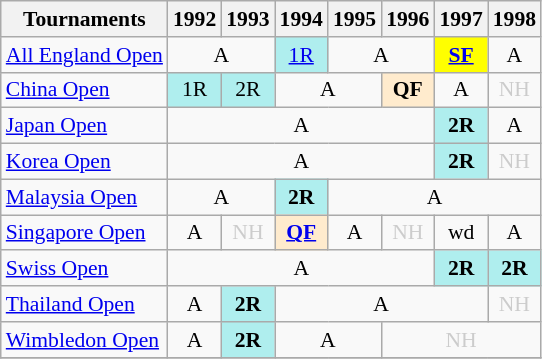<table class="wikitable" style="font-size: 90%; text-align:center">
<tr>
<th>Tournaments</th>
<th>1992</th>
<th>1993</th>
<th>1994</th>
<th>1995</th>
<th>1996</th>
<th>1997</th>
<th>1998</th>
</tr>
<tr>
<td align=left><a href='#'>All England Open</a></td>
<td colspan="2">A</td>
<td bgcolor=AFEEEE><a href='#'>1R</a></td>
<td colspan="2">A</td>
<td bgcolor=FFFF00><strong><a href='#'>SF</a></strong></td>
<td>A</td>
</tr>
<tr>
<td align=left><a href='#'>China Open</a></td>
<td bgcolor=AFEEEE>1R</td>
<td bgcolor=AFEEEE>2R</td>
<td colspan="2">A</td>
<td bgcolor=FFEBCD><strong>QF</strong></td>
<td>A</td>
<td style=color:#ccc>NH</td>
</tr>
<tr>
<td align=left><a href='#'>Japan Open</a></td>
<td colspan="5">A</td>
<td bgcolor=AFEEEE><strong>2R</strong></td>
<td>A</td>
</tr>
<tr>
<td align=left><a href='#'>Korea Open</a></td>
<td colspan="5">A</td>
<td bgcolor=AFEEEE><strong>2R</strong></td>
<td style=color:#ccc>NH</td>
</tr>
<tr>
<td align=left><a href='#'>Malaysia Open</a></td>
<td colspan="2">A</td>
<td bgcolor=AFEEEE><strong>2R</strong></td>
<td colspan="4">A</td>
</tr>
<tr>
<td align=left><a href='#'>Singapore Open</a></td>
<td>A</td>
<td style=color:#ccc>NH</td>
<td bgcolor=FFEBCD><strong><a href='#'>QF</a></strong></td>
<td>A</td>
<td style=color:#ccc>NH</td>
<td>wd</td>
<td>A</td>
</tr>
<tr>
<td align=left><a href='#'>Swiss Open</a></td>
<td colspan="5">A</td>
<td bgcolor=AFEEEE><strong>2R</strong></td>
<td bgcolor=AFEEEE><strong>2R</strong></td>
</tr>
<tr>
<td align=left><a href='#'>Thailand Open</a></td>
<td>A</td>
<td bgcolor=AFEEEE><strong>2R</strong></td>
<td colspan="4">A</td>
<td style=color:#ccc>NH</td>
</tr>
<tr>
<td align=left><a href='#'>Wimbledon Open</a></td>
<td>A</td>
<td bgcolor=AFEEEE><strong>2R</strong></td>
<td colspan="2">A</td>
<td colspan="3" style=color:#ccc>NH</td>
</tr>
<tr>
</tr>
</table>
